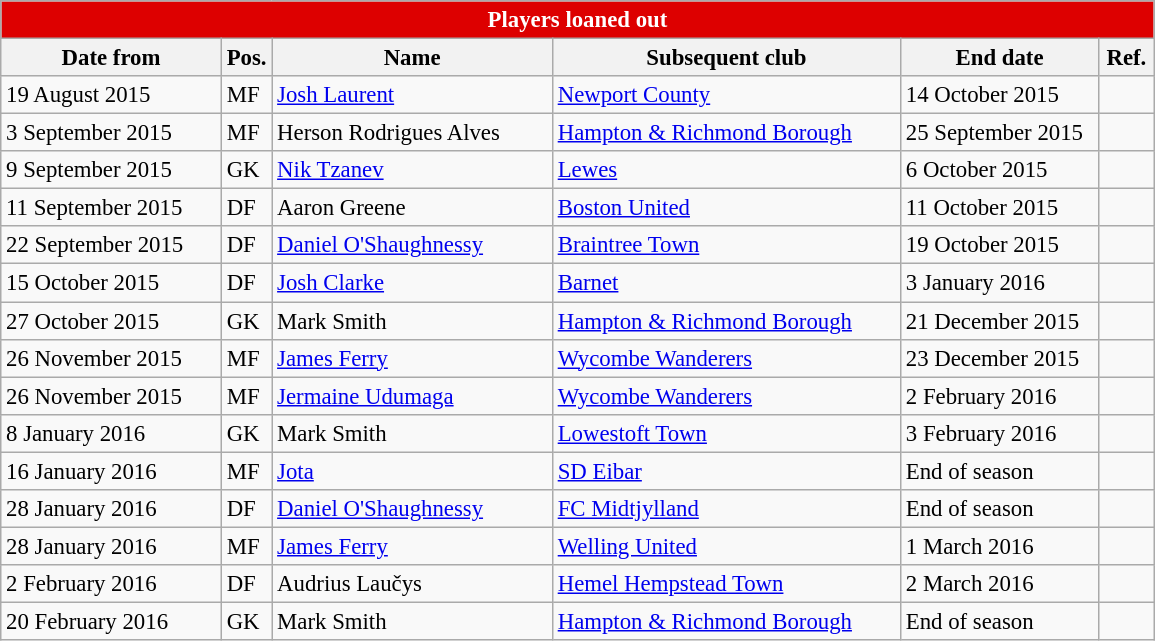<table class="wikitable" style="font-size:95%;">
<tr>
<th colspan="6" style="background:#d00; color:white; text-align:center;">Players loaned out</th>
</tr>
<tr>
<th style="width:140px;">Date from</th>
<th style="width:25px;">Pos.</th>
<th style="width:180px;">Name</th>
<th style="width:225px;">Subsequent club</th>
<th style="width:125px;">End date</th>
<th style="width:30px;">Ref.</th>
</tr>
<tr>
<td>19 August 2015</td>
<td>MF</td>
<td> <a href='#'>Josh Laurent</a></td>
<td> <a href='#'>Newport County</a></td>
<td>14 October 2015</td>
<td></td>
</tr>
<tr>
<td>3 September 2015</td>
<td>MF</td>
<td> Herson Rodrigues Alves</td>
<td> <a href='#'>Hampton & Richmond Borough</a></td>
<td>25 September 2015</td>
<td></td>
</tr>
<tr>
<td>9 September 2015</td>
<td>GK</td>
<td> <a href='#'>Nik Tzanev</a></td>
<td> <a href='#'>Lewes</a></td>
<td>6 October 2015</td>
<td></td>
</tr>
<tr>
<td>11 September 2015</td>
<td>DF</td>
<td> Aaron Greene</td>
<td> <a href='#'>Boston United</a></td>
<td>11 October 2015</td>
<td></td>
</tr>
<tr>
<td>22 September 2015</td>
<td>DF</td>
<td> <a href='#'>Daniel O'Shaughnessy</a></td>
<td> <a href='#'>Braintree Town</a></td>
<td>19 October 2015</td>
<td></td>
</tr>
<tr>
<td>15 October 2015</td>
<td>DF</td>
<td> <a href='#'>Josh Clarke</a></td>
<td> <a href='#'>Barnet</a></td>
<td>3 January 2016</td>
<td></td>
</tr>
<tr>
<td>27 October 2015</td>
<td>GK</td>
<td> Mark Smith</td>
<td> <a href='#'>Hampton & Richmond Borough</a></td>
<td>21 December 2015</td>
<td></td>
</tr>
<tr>
<td>26 November 2015</td>
<td>MF</td>
<td> <a href='#'>James Ferry</a></td>
<td> <a href='#'>Wycombe Wanderers</a></td>
<td>23 December 2015</td>
<td></td>
</tr>
<tr>
<td>26 November 2015</td>
<td>MF</td>
<td> <a href='#'>Jermaine Udumaga</a></td>
<td> <a href='#'>Wycombe Wanderers</a></td>
<td>2 February 2016</td>
<td></td>
</tr>
<tr>
<td>8 January 2016</td>
<td>GK</td>
<td> Mark Smith</td>
<td> <a href='#'>Lowestoft Town</a></td>
<td>3 February 2016</td>
<td></td>
</tr>
<tr>
<td>16 January 2016</td>
<td>MF</td>
<td> <a href='#'>Jota</a></td>
<td> <a href='#'>SD Eibar</a></td>
<td>End of season</td>
<td></td>
</tr>
<tr>
<td>28 January 2016</td>
<td>DF</td>
<td> <a href='#'>Daniel O'Shaughnessy</a></td>
<td> <a href='#'>FC Midtjylland</a></td>
<td>End of season</td>
<td></td>
</tr>
<tr>
<td>28 January 2016</td>
<td>MF</td>
<td> <a href='#'>James Ferry</a></td>
<td> <a href='#'>Welling United</a></td>
<td>1 March 2016</td>
<td></td>
</tr>
<tr>
<td>2 February 2016</td>
<td>DF</td>
<td> Audrius Laučys</td>
<td> <a href='#'>Hemel Hempstead Town</a></td>
<td>2 March 2016</td>
<td></td>
</tr>
<tr>
<td>20 February 2016</td>
<td>GK</td>
<td> Mark Smith</td>
<td> <a href='#'>Hampton & Richmond Borough</a></td>
<td>End of season</td>
<td></td>
</tr>
</table>
